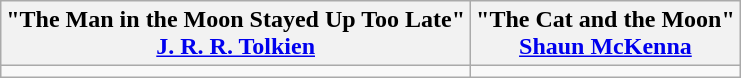<table class="wikitable">
<tr>
<th>"The Man in the Moon Stayed Up Too Late"<br><a href='#'>J. R. R. Tolkien</a></th>
<th>"The Cat and the Moon"<br><a href='#'>Shaun McKenna</a></th>
</tr>
<tr>
<td></td>
<td></td>
</tr>
</table>
